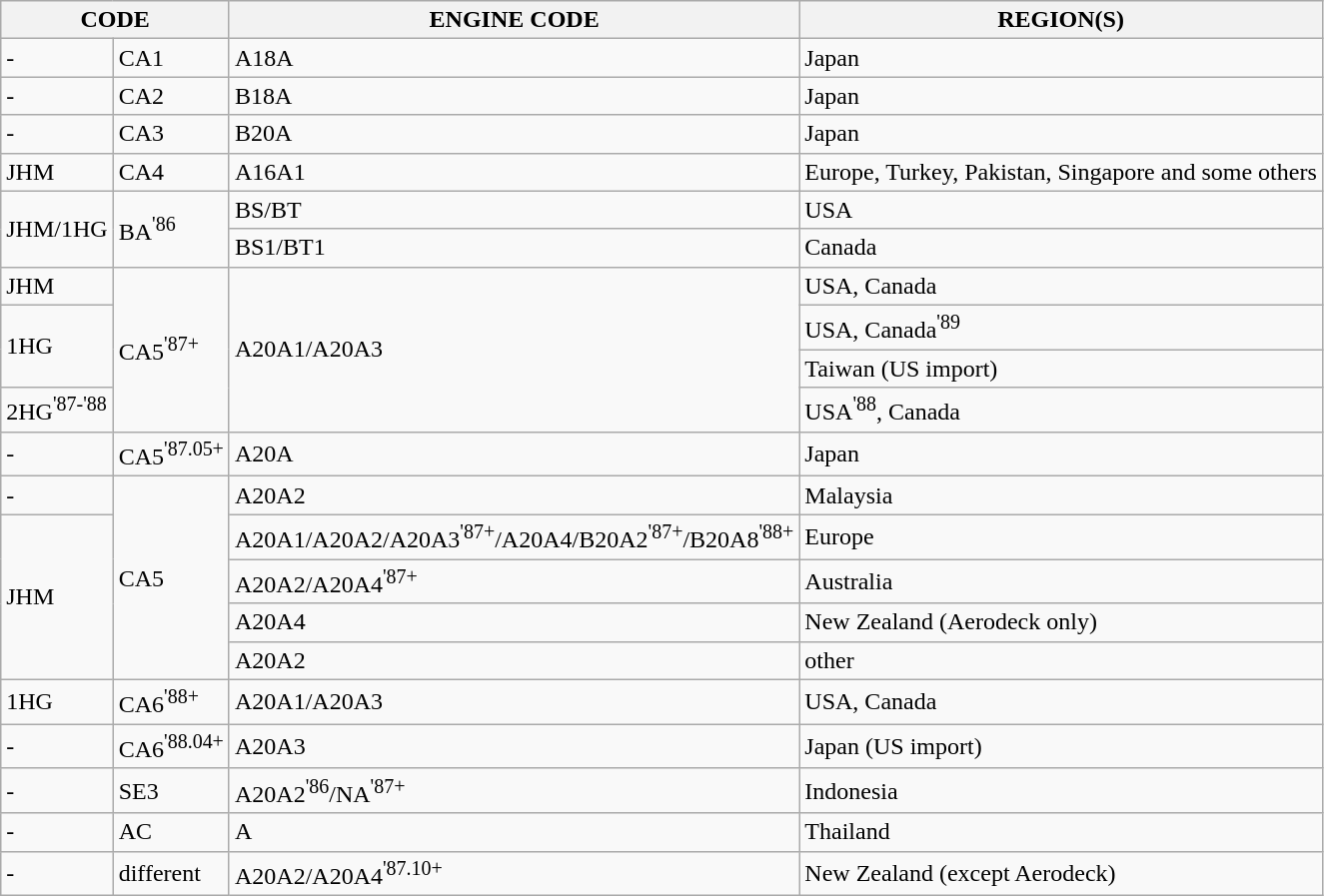<table class="wikitable">
<tr>
<th colspan="2">CODE</th>
<th>ENGINE CODE</th>
<th>REGION(S)</th>
</tr>
<tr>
<td>-</td>
<td>CA1</td>
<td>A18A</td>
<td>Japan</td>
</tr>
<tr>
<td>-</td>
<td>CA2</td>
<td>B18A</td>
<td>Japan</td>
</tr>
<tr>
<td>-</td>
<td>CA3</td>
<td>B20A</td>
<td>Japan</td>
</tr>
<tr>
<td>JHM</td>
<td>CA4</td>
<td>A16A1</td>
<td>Europe, Turkey, Pakistan, Singapore and some others</td>
</tr>
<tr>
<td rowspan="2">JHM/1HG</td>
<td rowspan="2">BA<sup>'86</sup></td>
<td>BS/BT</td>
<td>USA</td>
</tr>
<tr>
<td>BS1/BT1</td>
<td>Canada</td>
</tr>
<tr>
<td>JHM</td>
<td rowspan="4">CA5<sup>'87+</sup></td>
<td rowspan="4">A20A1/A20A3</td>
<td>USA, Canada</td>
</tr>
<tr>
<td rowspan="2">1HG</td>
<td>USA, Canada<sup>'89</sup></td>
</tr>
<tr>
<td>Taiwan (US import)</td>
</tr>
<tr>
<td>2HG<sup>'87-'88</sup></td>
<td>USA<sup>'88</sup>, Canada</td>
</tr>
<tr>
<td>-</td>
<td>CA5<sup>'87.05+</sup></td>
<td>A20A</td>
<td>Japan</td>
</tr>
<tr>
<td>-</td>
<td rowspan="5">CA5</td>
<td>A20A2</td>
<td>Malaysia</td>
</tr>
<tr>
<td rowspan="4">JHM</td>
<td>A20A1/A20A2/A20A3<sup>'87+</sup>/A20A4/B20A2<sup>'87+</sup>/B20A8<sup>'88+</sup></td>
<td>Europe</td>
</tr>
<tr>
<td>A20A2/A20A4<sup>'87+</sup></td>
<td>Australia</td>
</tr>
<tr>
<td>A20A4</td>
<td>New Zealand (Aerodeck only)</td>
</tr>
<tr>
<td>A20A2</td>
<td>other</td>
</tr>
<tr>
<td>1HG</td>
<td>CA6<sup>'88+</sup></td>
<td>A20A1/A20A3</td>
<td>USA, Canada</td>
</tr>
<tr>
<td>-</td>
<td>CA6<sup>'88.04+</sup></td>
<td>A20A3</td>
<td>Japan (US import)</td>
</tr>
<tr>
<td>-</td>
<td>SE3</td>
<td>A20A2<sup>'86</sup>/NA<sup>'87+</sup></td>
<td>Indonesia</td>
</tr>
<tr>
<td>-</td>
<td>AC</td>
<td>A</td>
<td>Thailand</td>
</tr>
<tr>
<td>-</td>
<td>different</td>
<td>A20A2/A20A4<sup>'87.10+</sup></td>
<td>New Zealand (except Aerodeck)</td>
</tr>
</table>
